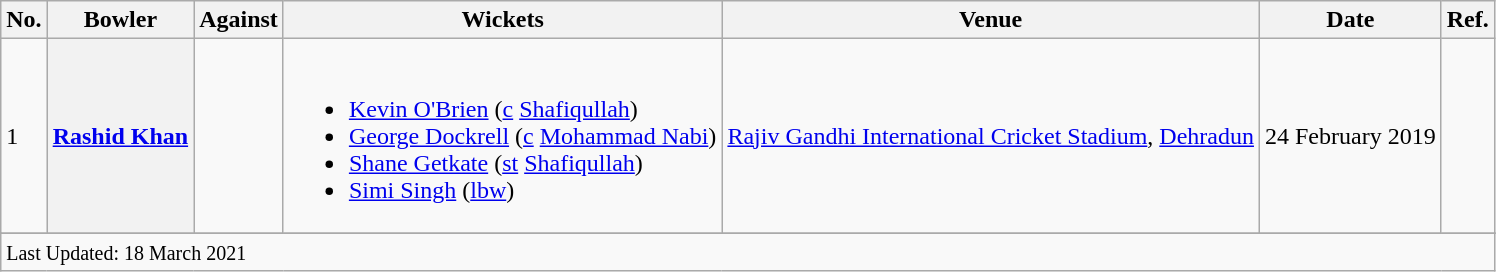<table class="wikitable sortable plainrowheaders" border="1">
<tr>
<th>No.</th>
<th>Bowler</th>
<th>Against</th>
<th class="unsortable">Wickets</th>
<th>Venue</th>
<th>Date</th>
<th>Ref.</th>
</tr>
<tr>
<td>1</td>
<th scope="row" style="text-align:center;"><a href='#'>Rashid Khan</a></th>
<td></td>
<td><br><ul><li><a href='#'>Kevin O'Brien</a> (<a href='#'>c</a> <a href='#'>Shafiqullah</a>)</li><li><a href='#'>George Dockrell</a> (<a href='#'>c</a> <a href='#'>Mohammad Nabi</a>)</li><li><a href='#'>Shane Getkate</a> (<a href='#'>st</a> <a href='#'>Shafiqullah</a>)</li><li><a href='#'>Simi Singh</a> (<a href='#'>lbw</a>)</li></ul></td>
<td> <a href='#'>Rajiv Gandhi International Cricket Stadium</a>, <a href='#'>Dehradun</a></td>
<td>24 February 2019</td>
<td></td>
</tr>
<tr>
</tr>
<tr class=sortbottom>
<td colspan=8><small>Last Updated: 18 March 2021</small></td>
</tr>
</table>
